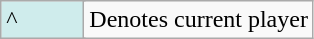<table class="wikitable">
<tr>
<td style="background-color:#CFECEC; width:3em" colspan=2>^</td>
<td colspan=5>Denotes current player</td>
</tr>
</table>
